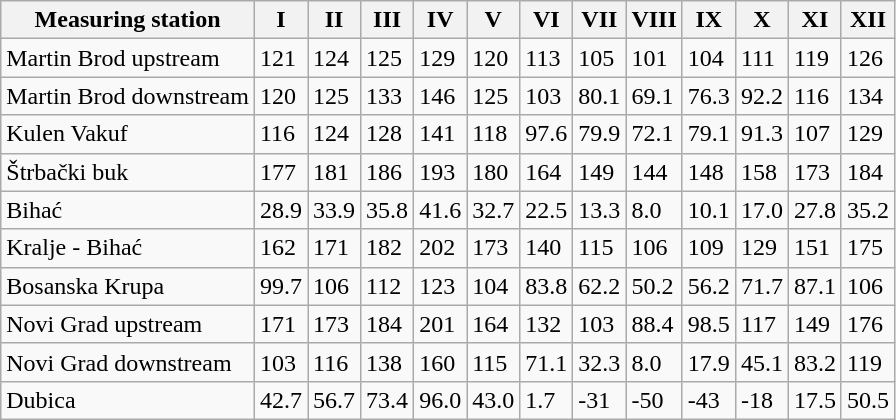<table class="wikitable">
<tr>
<th>Measuring station</th>
<th>I</th>
<th>II</th>
<th>III</th>
<th>IV</th>
<th>V</th>
<th>VI</th>
<th>VII</th>
<th>VIII</th>
<th>IX</th>
<th>X</th>
<th>XI</th>
<th>XII</th>
</tr>
<tr>
<td>Martin Brod upstream</td>
<td>121</td>
<td>124</td>
<td>125</td>
<td>129</td>
<td>120</td>
<td>113</td>
<td>105</td>
<td>101</td>
<td>104</td>
<td>111</td>
<td>119</td>
<td>126</td>
</tr>
<tr>
<td>Martin Brod downstream</td>
<td>120</td>
<td>125</td>
<td>133</td>
<td>146</td>
<td>125</td>
<td>103</td>
<td>80.1</td>
<td>69.1</td>
<td>76.3</td>
<td>92.2</td>
<td>116</td>
<td>134</td>
</tr>
<tr>
<td>Kulen Vakuf</td>
<td>116</td>
<td>124</td>
<td>128</td>
<td>141</td>
<td>118</td>
<td>97.6</td>
<td>79.9</td>
<td>72.1</td>
<td>79.1</td>
<td>91.3</td>
<td>107</td>
<td>129</td>
</tr>
<tr>
<td>Štrbački buk</td>
<td>177</td>
<td>181</td>
<td>186</td>
<td>193</td>
<td>180</td>
<td>164</td>
<td>149</td>
<td>144</td>
<td>148</td>
<td>158</td>
<td>173</td>
<td>184</td>
</tr>
<tr>
<td>Bihać</td>
<td>28.9</td>
<td>33.9</td>
<td>35.8</td>
<td>41.6</td>
<td>32.7</td>
<td>22.5</td>
<td>13.3</td>
<td>8.0</td>
<td>10.1</td>
<td>17.0</td>
<td>27.8</td>
<td>35.2</td>
</tr>
<tr>
<td>Kralje - Bihać</td>
<td>162</td>
<td>171</td>
<td>182</td>
<td>202</td>
<td>173</td>
<td>140</td>
<td>115</td>
<td>106</td>
<td>109</td>
<td>129</td>
<td>151</td>
<td>175</td>
</tr>
<tr>
<td>Bosanska Krupa</td>
<td>99.7</td>
<td>106</td>
<td>112</td>
<td>123</td>
<td>104</td>
<td>83.8</td>
<td>62.2</td>
<td>50.2</td>
<td>56.2</td>
<td>71.7</td>
<td>87.1</td>
<td>106</td>
</tr>
<tr>
<td>Novi Grad upstream</td>
<td>171</td>
<td>173</td>
<td>184</td>
<td>201</td>
<td>164</td>
<td>132</td>
<td>103</td>
<td>88.4</td>
<td>98.5</td>
<td>117</td>
<td>149</td>
<td>176</td>
</tr>
<tr>
<td>Novi Grad downstream</td>
<td>103</td>
<td>116</td>
<td>138</td>
<td>160</td>
<td>115</td>
<td>71.1</td>
<td>32.3</td>
<td>8.0</td>
<td>17.9</td>
<td>45.1</td>
<td>83.2</td>
<td>119</td>
</tr>
<tr>
<td>Dubica</td>
<td>42.7</td>
<td>56.7</td>
<td>73.4</td>
<td>96.0</td>
<td>43.0</td>
<td>1.7</td>
<td>-31</td>
<td>-50</td>
<td>-43</td>
<td>-18</td>
<td>17.5</td>
<td>50.5</td>
</tr>
</table>
